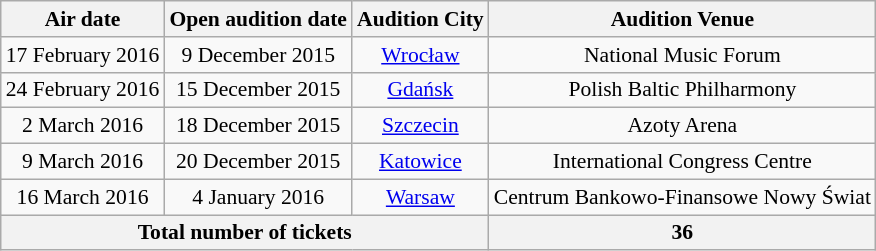<table class="wikitable" style="font-size:90%; text-align:center">
<tr>
<th>Air date</th>
<th>Open audition date</th>
<th>Audition City</th>
<th>Audition Venue</th>
</tr>
<tr>
<td>17 February 2016</td>
<td>9 December 2015</td>
<td><a href='#'>Wrocław</a></td>
<td>National Music Forum</td>
</tr>
<tr>
<td>24 February 2016</td>
<td>15 December 2015</td>
<td><a href='#'>Gdańsk</a></td>
<td>Polish Baltic Philharmony</td>
</tr>
<tr>
<td>2 March 2016</td>
<td>18 December 2015</td>
<td><a href='#'>Szczecin</a></td>
<td>Azoty Arena</td>
</tr>
<tr>
<td>9 March 2016</td>
<td>20 December 2015</td>
<td><a href='#'>Katowice</a></td>
<td>International Congress Centre</td>
</tr>
<tr>
<td>16 March 2016</td>
<td>4 January 2016</td>
<td><a href='#'>Warsaw</a></td>
<td>Centrum Bankowo-Finansowe Nowy Świat</td>
</tr>
<tr>
<th colspan="3">Total number of tickets</th>
<th>36</th>
</tr>
</table>
